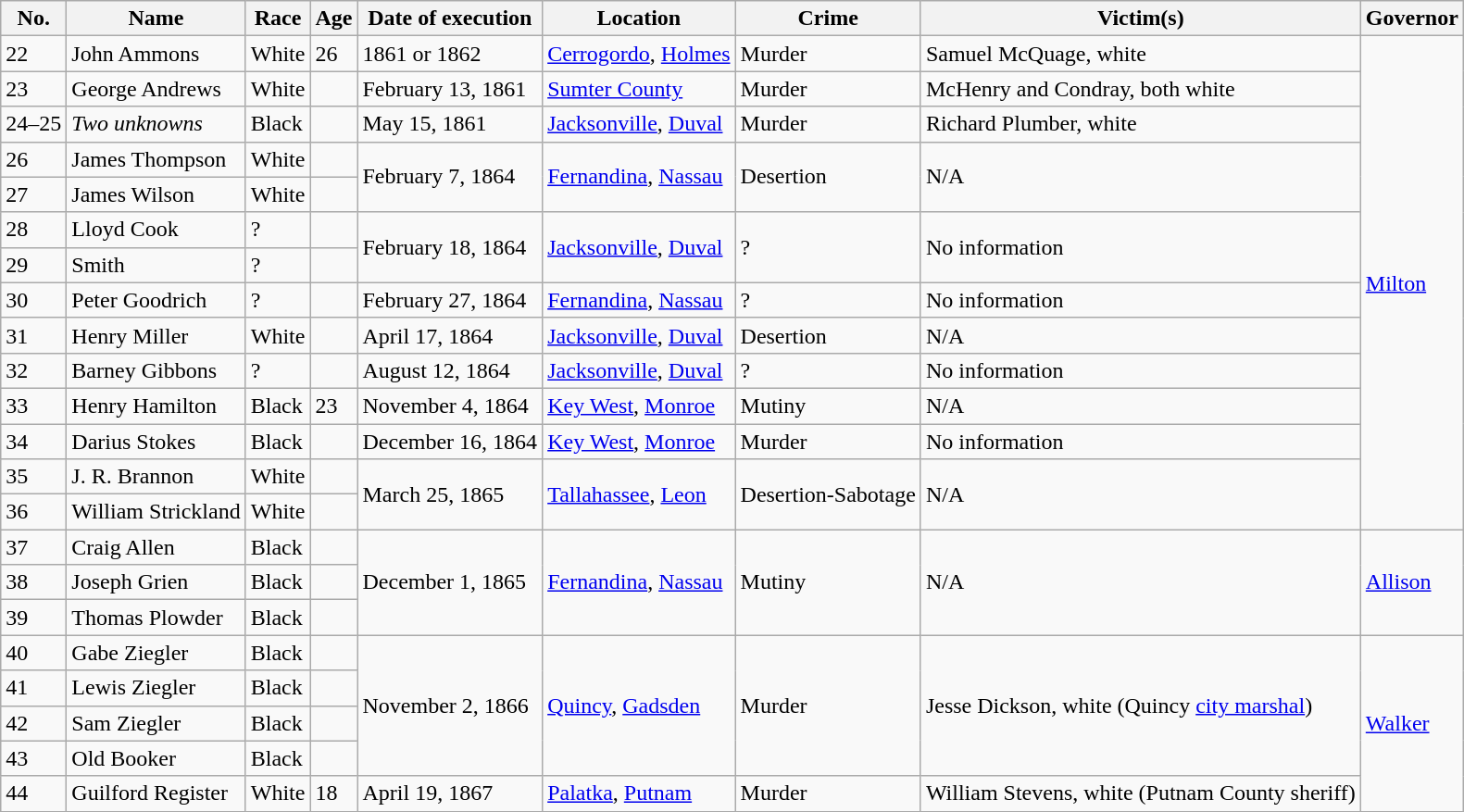<table class="wikitable sortable">
<tr>
<th>No.</th>
<th>Name</th>
<th>Race</th>
<th>Age</th>
<th>Date of execution</th>
<th>Location</th>
<th>Crime</th>
<th>Victim(s)</th>
<th>Governor</th>
</tr>
<tr>
<td>22</td>
<td>John Ammons</td>
<td>White</td>
<td>26</td>
<td>1861 or 1862</td>
<td><a href='#'>Cerrogordo</a>, <a href='#'>Holmes</a></td>
<td>Murder</td>
<td>Samuel McQuage, white</td>
<td rowspan="14"><a href='#'>Milton</a></td>
</tr>
<tr>
<td>23</td>
<td>George Andrews</td>
<td>White</td>
<td></td>
<td>February 13, 1861</td>
<td><a href='#'>Sumter County</a></td>
<td>Murder</td>
<td>McHenry and Condray, both white</td>
</tr>
<tr>
<td>24–25</td>
<td><em>Two unknowns</em></td>
<td>Black</td>
<td></td>
<td>May 15, 1861</td>
<td><a href='#'>Jacksonville</a>, <a href='#'>Duval</a></td>
<td>Murder</td>
<td>Richard Plumber, white</td>
</tr>
<tr>
<td>26</td>
<td>James Thompson</td>
<td>White</td>
<td></td>
<td rowspan="2">February 7, 1864</td>
<td rowspan="2"><a href='#'>Fernandina</a>, <a href='#'>Nassau</a></td>
<td rowspan="2">Desertion</td>
<td rowspan="2">N/A</td>
</tr>
<tr>
<td>27</td>
<td>James Wilson</td>
<td>White</td>
<td></td>
</tr>
<tr>
<td>28</td>
<td>Lloyd Cook</td>
<td>?</td>
<td></td>
<td rowspan="2">February 18, 1864</td>
<td rowspan="2"><a href='#'>Jacksonville</a>, <a href='#'>Duval</a></td>
<td rowspan="2">?</td>
<td rowspan="2">No information</td>
</tr>
<tr>
<td>29</td>
<td>Smith</td>
<td>?</td>
<td></td>
</tr>
<tr>
<td>30</td>
<td>Peter Goodrich</td>
<td>?</td>
<td></td>
<td>February 27, 1864</td>
<td><a href='#'>Fernandina</a>, <a href='#'>Nassau</a></td>
<td>?</td>
<td>No information</td>
</tr>
<tr>
<td>31</td>
<td>Henry Miller</td>
<td>White</td>
<td></td>
<td>April 17, 1864</td>
<td><a href='#'>Jacksonville</a>, <a href='#'>Duval</a></td>
<td>Desertion</td>
<td>N/A</td>
</tr>
<tr>
<td>32</td>
<td>Barney Gibbons</td>
<td>?</td>
<td></td>
<td>August 12, 1864</td>
<td><a href='#'>Jacksonville</a>, <a href='#'>Duval</a></td>
<td>?</td>
<td>No information</td>
</tr>
<tr>
<td>33</td>
<td>Henry Hamilton</td>
<td>Black</td>
<td>23</td>
<td>November 4, 1864</td>
<td><a href='#'>Key West</a>, <a href='#'>Monroe</a></td>
<td>Mutiny</td>
<td>N/A</td>
</tr>
<tr>
<td>34</td>
<td>Darius Stokes</td>
<td>Black</td>
<td></td>
<td>December 16, 1864</td>
<td><a href='#'>Key West</a>, <a href='#'>Monroe</a></td>
<td>Murder</td>
<td>No information</td>
</tr>
<tr>
<td>35</td>
<td>J. R. Brannon</td>
<td>White</td>
<td></td>
<td rowspan="2">March 25, 1865</td>
<td rowspan="2"><a href='#'>Tallahassee</a>, <a href='#'>Leon</a></td>
<td rowspan="2">Desertion-Sabotage</td>
<td rowspan="2">N/A</td>
</tr>
<tr>
<td>36</td>
<td>William Strickland</td>
<td>White</td>
<td></td>
</tr>
<tr>
<td>37</td>
<td>Craig Allen</td>
<td>Black</td>
<td></td>
<td rowspan="3">December 1, 1865</td>
<td rowspan="3"><a href='#'>Fernandina</a>, <a href='#'>Nassau</a></td>
<td rowspan="3">Mutiny</td>
<td rowspan="3">N/A</td>
<td rowspan="3"><a href='#'>Allison</a></td>
</tr>
<tr>
<td>38</td>
<td>Joseph Grien</td>
<td>Black</td>
<td></td>
</tr>
<tr>
<td>39</td>
<td>Thomas Plowder</td>
<td>Black</td>
<td></td>
</tr>
<tr>
<td>40</td>
<td>Gabe Ziegler</td>
<td>Black</td>
<td></td>
<td rowspan="4">November 2, 1866</td>
<td rowspan="4"><a href='#'>Quincy</a>, <a href='#'>Gadsden</a></td>
<td rowspan="4">Murder</td>
<td rowspan="4">Jesse Dickson, white (Quincy <a href='#'>city marshal</a>)</td>
<td rowspan="5"><a href='#'>Walker</a></td>
</tr>
<tr>
<td>41</td>
<td>Lewis Ziegler</td>
<td>Black</td>
<td></td>
</tr>
<tr>
<td>42</td>
<td>Sam Ziegler</td>
<td>Black</td>
<td></td>
</tr>
<tr>
<td>43</td>
<td>Old Booker</td>
<td>Black</td>
<td></td>
</tr>
<tr>
<td>44</td>
<td>Guilford Register</td>
<td>White</td>
<td>18</td>
<td>April 19, 1867</td>
<td><a href='#'>Palatka</a>, <a href='#'>Putnam</a></td>
<td>Murder</td>
<td>William Stevens, white (Putnam County sheriff)</td>
</tr>
<tr>
</tr>
</table>
